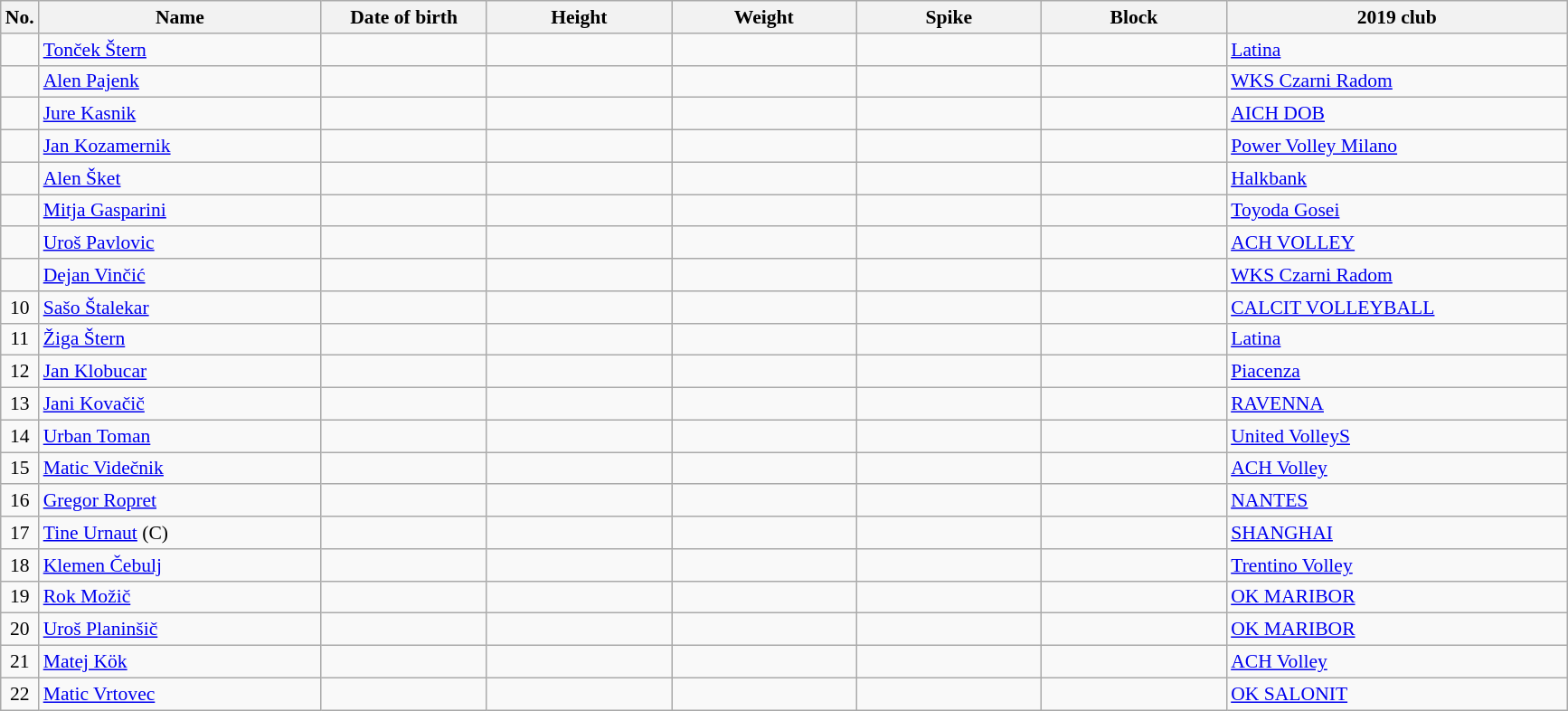<table class="wikitable sortable" style="font-size:90%; text-align:center;">
<tr>
<th>No.</th>
<th style="width:14em">Name</th>
<th style="width:8em">Date of birth</th>
<th style="width:9em">Height</th>
<th style="width:9em">Weight</th>
<th style="width:9em">Spike</th>
<th style="width:9em">Block</th>
<th style="width:17em">2019 club</th>
</tr>
<tr>
<td></td>
<td align=left><a href='#'>Tonček Štern</a></td>
<td align=right></td>
<td></td>
<td></td>
<td></td>
<td></td>
<td align=left> <a href='#'>Latina</a></td>
</tr>
<tr>
<td></td>
<td align=left><a href='#'>Alen Pajenk</a></td>
<td align=right></td>
<td></td>
<td></td>
<td></td>
<td></td>
<td align=left> <a href='#'>WKS Czarni Radom</a></td>
</tr>
<tr>
<td></td>
<td align=left><a href='#'>Jure Kasnik</a></td>
<td align=right></td>
<td></td>
<td></td>
<td></td>
<td></td>
<td align=left> <a href='#'>AICH DOB</a></td>
</tr>
<tr>
<td></td>
<td align=left><a href='#'>Jan Kozamernik</a></td>
<td align=right></td>
<td></td>
<td></td>
<td></td>
<td></td>
<td align=left> <a href='#'>Power Volley Milano</a></td>
</tr>
<tr>
<td></td>
<td align=left><a href='#'>Alen Šket</a></td>
<td align=right></td>
<td></td>
<td></td>
<td></td>
<td></td>
<td align=left> <a href='#'>Halkbank</a></td>
</tr>
<tr>
<td></td>
<td align=left><a href='#'>Mitja Gasparini</a></td>
<td align=right></td>
<td></td>
<td></td>
<td></td>
<td></td>
<td align=left> <a href='#'>Toyoda Gosei</a></td>
</tr>
<tr>
<td></td>
<td align=left><a href='#'>Uroš Pavlovic</a></td>
<td align=right></td>
<td></td>
<td></td>
<td></td>
<td></td>
<td align=left> <a href='#'>ACH VOLLEY</a></td>
</tr>
<tr>
<td></td>
<td align=left><a href='#'>Dejan Vinčić</a></td>
<td align=right></td>
<td></td>
<td></td>
<td></td>
<td></td>
<td align=left> <a href='#'>WKS Czarni Radom</a></td>
</tr>
<tr>
<td>10</td>
<td align=left><a href='#'>Sašo Štalekar</a></td>
<td align=right></td>
<td></td>
<td></td>
<td></td>
<td></td>
<td align=left> <a href='#'>CALCIT VOLLEYBALL</a></td>
</tr>
<tr>
<td>11</td>
<td align=left><a href='#'>Žiga Štern</a></td>
<td align=right></td>
<td></td>
<td></td>
<td></td>
<td></td>
<td align=left> <a href='#'>Latina</a></td>
</tr>
<tr>
<td>12</td>
<td align=left><a href='#'>Jan Klobucar</a></td>
<td align=right></td>
<td></td>
<td></td>
<td></td>
<td></td>
<td align=left> <a href='#'>Piacenza</a></td>
</tr>
<tr>
<td>13</td>
<td align=left><a href='#'>Jani Kovačič</a></td>
<td align=right></td>
<td></td>
<td></td>
<td></td>
<td></td>
<td align=left> <a href='#'>RAVENNA</a></td>
</tr>
<tr>
<td>14</td>
<td align=left><a href='#'>Urban Toman</a></td>
<td align=right></td>
<td></td>
<td></td>
<td></td>
<td></td>
<td align=left> <a href='#'>United VolleyS</a></td>
</tr>
<tr>
<td>15</td>
<td align=left><a href='#'>Matic Videčnik</a></td>
<td align=right></td>
<td></td>
<td></td>
<td></td>
<td></td>
<td align=left> <a href='#'>ACH Volley</a></td>
</tr>
<tr>
<td>16</td>
<td align=left><a href='#'>Gregor Ropret</a></td>
<td align=right></td>
<td></td>
<td></td>
<td></td>
<td></td>
<td align=left> <a href='#'>NANTES</a></td>
</tr>
<tr>
<td>17</td>
<td align=left><a href='#'>Tine Urnaut</a> (C)</td>
<td align="right"></td>
<td></td>
<td></td>
<td></td>
<td></td>
<td align=left> <a href='#'>SHANGHAI</a></td>
</tr>
<tr>
<td>18</td>
<td align=left><a href='#'>Klemen Čebulj</a></td>
<td align=right></td>
<td></td>
<td></td>
<td></td>
<td></td>
<td align=left> <a href='#'>Trentino Volley</a></td>
</tr>
<tr>
<td>19</td>
<td align=left><a href='#'>Rok Možič</a></td>
<td align=right></td>
<td></td>
<td></td>
<td></td>
<td></td>
<td align=left> <a href='#'>OK MARIBOR</a></td>
</tr>
<tr>
<td>20</td>
<td align=left><a href='#'>Uroš Planinšič</a></td>
<td align=right></td>
<td></td>
<td></td>
<td></td>
<td></td>
<td align=left> <a href='#'>OK MARIBOR</a></td>
</tr>
<tr>
<td>21</td>
<td align=left><a href='#'>Matej Kök</a></td>
<td align=right></td>
<td></td>
<td></td>
<td></td>
<td></td>
<td align=left> <a href='#'>ACH Volley</a></td>
</tr>
<tr>
<td>22</td>
<td align=left><a href='#'>Matic Vrtovec</a></td>
<td align=right></td>
<td></td>
<td></td>
<td></td>
<td></td>
<td align=left> <a href='#'>OK SALONIT</a></td>
</tr>
</table>
